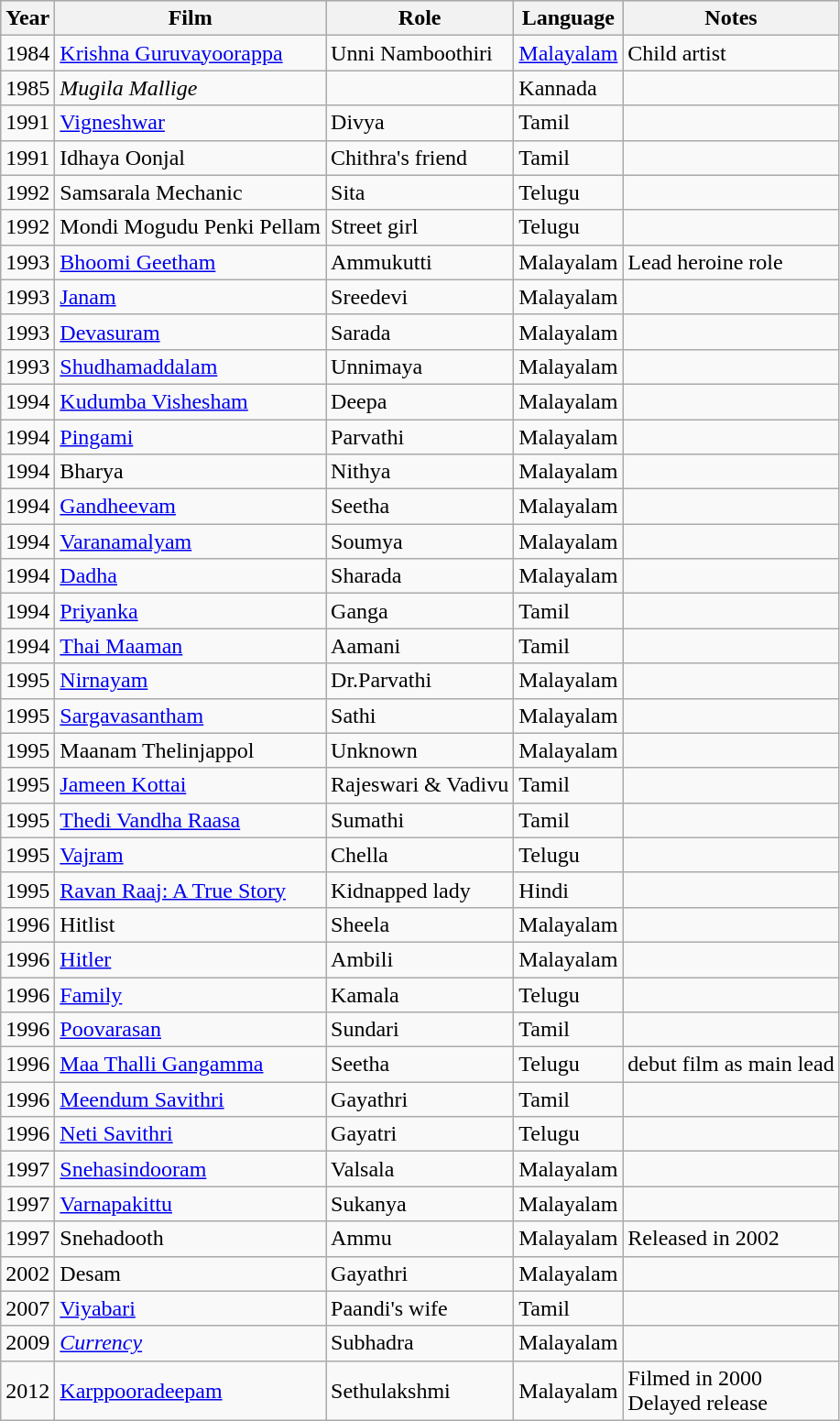<table class="wikitable sortable" class="wikitable">
<tr style="background:#ccc; text-align:center;">
<th>Year</th>
<th>Film</th>
<th>Role</th>
<th>Language</th>
<th>Notes</th>
</tr>
<tr>
<td>1984</td>
<td><a href='#'>Krishna Guruvayoorappa</a></td>
<td>Unni Namboothiri</td>
<td><a href='#'>Malayalam</a></td>
<td>Child artist</td>
</tr>
<tr>
<td>1985</td>
<td><em>Mugila Mallige</em></td>
<td></td>
<td>Kannada</td>
<td></td>
</tr>
<tr>
<td>1991</td>
<td><a href='#'>Vigneshwar</a></td>
<td>Divya</td>
<td>Tamil</td>
<td></td>
</tr>
<tr>
<td>1991</td>
<td>Idhaya Oonjal</td>
<td>Chithra's friend</td>
<td>Tamil</td>
<td></td>
</tr>
<tr>
<td>1992</td>
<td>Samsarala Mechanic</td>
<td>Sita</td>
<td>Telugu</td>
<td></td>
</tr>
<tr>
<td>1992</td>
<td>Mondi Mogudu Penki Pellam</td>
<td>Street girl</td>
<td>Telugu</td>
<td></td>
</tr>
<tr>
<td>1993</td>
<td><a href='#'>Bhoomi Geetham</a></td>
<td>Ammukutti</td>
<td>Malayalam</td>
<td>Lead heroine role</td>
</tr>
<tr>
<td>1993</td>
<td><a href='#'>Janam</a></td>
<td>Sreedevi</td>
<td>Malayalam</td>
<td></td>
</tr>
<tr>
<td>1993</td>
<td><a href='#'>Devasuram</a></td>
<td>Sarada</td>
<td>Malayalam</td>
<td></td>
</tr>
<tr>
<td>1993</td>
<td><a href='#'>Shudhamaddalam</a></td>
<td>Unnimaya</td>
<td>Malayalam</td>
<td></td>
</tr>
<tr>
<td>1994</td>
<td><a href='#'>Kudumba Vishesham</a></td>
<td>Deepa</td>
<td>Malayalam</td>
<td></td>
</tr>
<tr>
<td>1994</td>
<td><a href='#'>Pingami</a></td>
<td>Parvathi</td>
<td>Malayalam</td>
<td></td>
</tr>
<tr>
<td>1994</td>
<td>Bharya</td>
<td>Nithya</td>
<td>Malayalam</td>
<td></td>
</tr>
<tr>
<td>1994</td>
<td><a href='#'>Gandheevam</a></td>
<td>Seetha</td>
<td>Malayalam</td>
<td></td>
</tr>
<tr>
<td>1994</td>
<td><a href='#'>Varanamalyam</a></td>
<td>Soumya</td>
<td>Malayalam</td>
<td></td>
</tr>
<tr>
<td>1994</td>
<td><a href='#'>Dadha</a></td>
<td>Sharada</td>
<td>Malayalam</td>
<td></td>
</tr>
<tr>
<td>1994</td>
<td><a href='#'>Priyanka</a></td>
<td>Ganga</td>
<td>Tamil</td>
<td></td>
</tr>
<tr>
<td>1994</td>
<td><a href='#'>Thai Maaman</a></td>
<td>Aamani</td>
<td>Tamil</td>
<td></td>
</tr>
<tr>
<td>1995</td>
<td><a href='#'>Nirnayam</a></td>
<td>Dr.Parvathi</td>
<td>Malayalam</td>
<td></td>
</tr>
<tr>
<td>1995</td>
<td><a href='#'>Sargavasantham</a></td>
<td>Sathi</td>
<td>Malayalam</td>
<td></td>
</tr>
<tr>
<td>1995</td>
<td>Maanam Thelinjappol</td>
<td>Unknown</td>
<td>Malayalam</td>
<td></td>
</tr>
<tr>
<td>1995</td>
<td><a href='#'>Jameen Kottai</a></td>
<td>Rajeswari & Vadivu</td>
<td>Tamil</td>
<td></td>
</tr>
<tr>
<td>1995</td>
<td><a href='#'>Thedi Vandha Raasa</a></td>
<td>Sumathi</td>
<td>Tamil</td>
<td></td>
</tr>
<tr>
<td>1995</td>
<td><a href='#'>Vajram</a></td>
<td>Chella</td>
<td>Telugu</td>
<td></td>
</tr>
<tr>
<td>1995</td>
<td><a href='#'>Ravan Raaj: A True Story</a></td>
<td>Kidnapped lady</td>
<td>Hindi</td>
<td></td>
</tr>
<tr>
<td>1996</td>
<td>Hitlist</td>
<td>Sheela</td>
<td>Malayalam</td>
<td></td>
</tr>
<tr>
<td>1996</td>
<td><a href='#'>Hitler</a></td>
<td>Ambili</td>
<td>Malayalam</td>
<td></td>
</tr>
<tr>
<td>1996</td>
<td><a href='#'>Family</a></td>
<td>Kamala</td>
<td>Telugu</td>
<td></td>
</tr>
<tr>
<td>1996</td>
<td><a href='#'>Poovarasan</a></td>
<td>Sundari</td>
<td>Tamil</td>
<td></td>
</tr>
<tr>
<td>1996</td>
<td><a href='#'>Maa Thalli Gangamma</a></td>
<td>Seetha</td>
<td>Telugu</td>
<td>debut film as main lead</td>
</tr>
<tr>
<td>1996</td>
<td><a href='#'>Meendum Savithri</a></td>
<td>Gayathri</td>
<td>Tamil</td>
<td></td>
</tr>
<tr>
<td>1996</td>
<td><a href='#'>Neti Savithri</a></td>
<td>Gayatri</td>
<td>Telugu</td>
<td></td>
</tr>
<tr>
<td>1997</td>
<td><a href='#'>Snehasindooram</a></td>
<td>Valsala</td>
<td>Malayalam</td>
<td></td>
</tr>
<tr>
<td>1997</td>
<td><a href='#'>Varnapakittu</a></td>
<td>Sukanya</td>
<td>Malayalam</td>
<td></td>
</tr>
<tr>
<td>1997</td>
<td>Snehadooth</td>
<td>Ammu</td>
<td>Malayalam</td>
<td>Released in 2002</td>
</tr>
<tr>
<td>2002</td>
<td>Desam</td>
<td>Gayathri</td>
<td>Malayalam</td>
<td></td>
</tr>
<tr>
<td>2007</td>
<td><a href='#'>Viyabari</a></td>
<td>Paandi's wife</td>
<td>Tamil</td>
<td></td>
</tr>
<tr>
<td>2009</td>
<td><em><a href='#'>Currency</a></em></td>
<td>Subhadra</td>
<td>Malayalam</td>
<td></td>
</tr>
<tr>
<td>2012</td>
<td><a href='#'>Karppooradeepam</a></td>
<td>Sethulakshmi</td>
<td>Malayalam</td>
<td>Filmed in 2000<br>Delayed release</td>
</tr>
</table>
